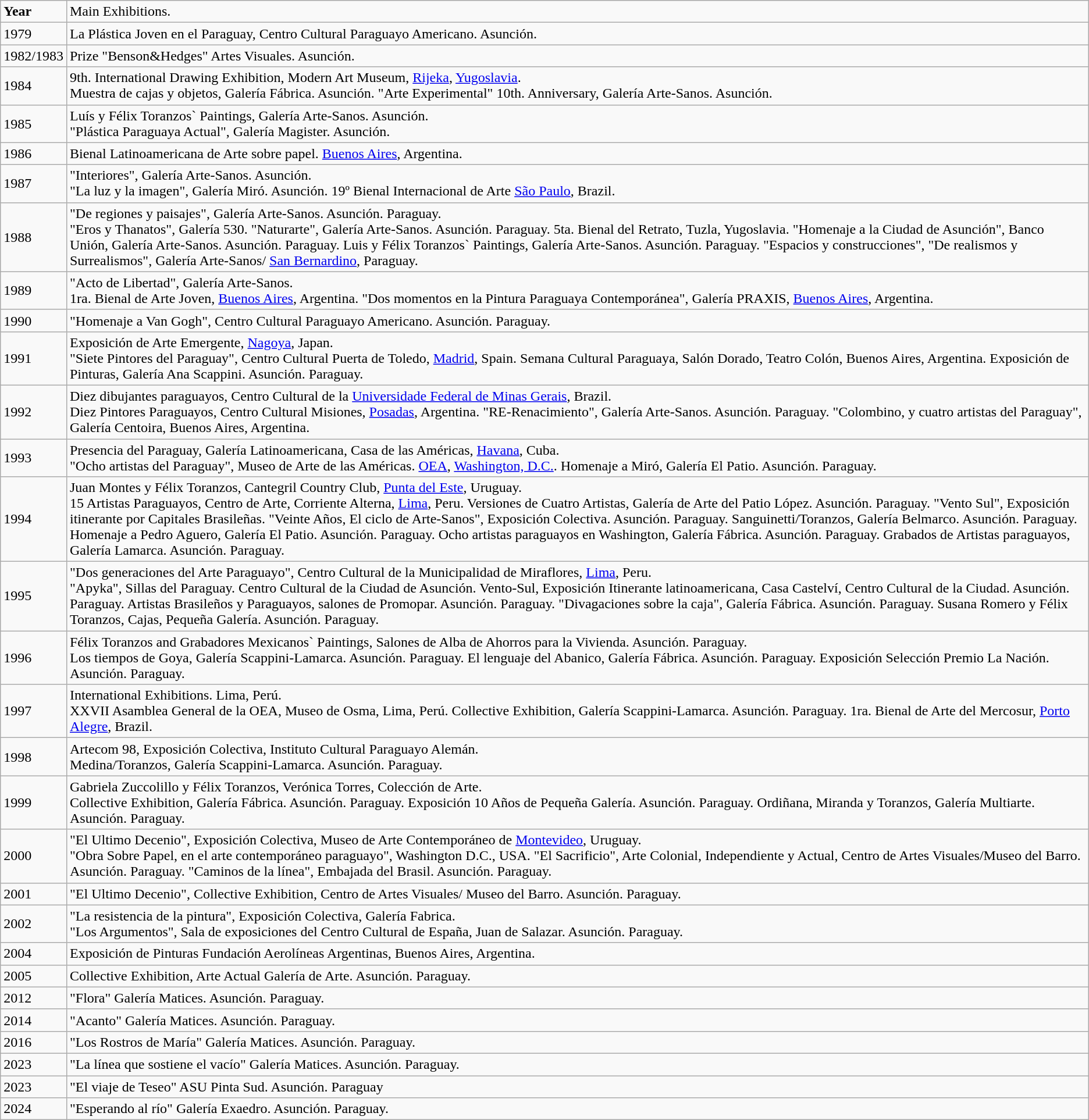<table class="wikitable">
<tr>
<td><strong>Year</strong></td>
<td>Main Exhibitions.</td>
</tr>
<tr -------->
<td>1979</td>
<td>La Plástica Joven en el Paraguay, Centro Cultural Paraguayo Americano. Asunción.</td>
</tr>
<tr -------->
<td>1982/1983</td>
<td>Prize "Benson&Hedges" Artes Visuales. Asunción.</td>
</tr>
<tr -------->
<td>1984</td>
<td>9th. International Drawing Exhibition, Modern Art Museum, <a href='#'>Rijeka</a>, <a href='#'>Yugoslavia</a>.<br>Muestra de cajas y objetos, Galería Fábrica. Asunción. 
"Arte Experimental" 10th. Anniversary, Galería Arte-Sanos. Asunción.</td>
</tr>
<tr -------->
<td>1985</td>
<td>Luís y Félix Toranzos` Paintings, Galería Arte-Sanos. Asunción.<br>"Plástica Paraguaya Actual", Galería Magister. Asunción.</td>
</tr>
<tr -------->
<td>1986</td>
<td>Bienal Latinoamericana de Arte sobre papel. <a href='#'>Buenos Aires</a>, Argentina.</td>
</tr>
<tr -------->
<td>1987</td>
<td>"Interiores", Galería Arte-Sanos. Asunción.<br>"La luz y la imagen", Galería Miró. Asunción.
19º Bienal Internacional de Arte <a href='#'>São Paulo</a>, Brazil.</td>
</tr>
<tr -------->
<td>1988</td>
<td>"De regiones y paisajes", Galería Arte-Sanos. Asunción. Paraguay.<br>"Eros y Thanatos", Galería 530. "Naturarte", Galería Arte-Sanos. Asunción. Paraguay.
5ta. Bienal del Retrato, Tuzla, Yugoslavia.
"Homenaje a la Ciudad de Asunción", Banco Unión, Galería Arte-Sanos. Asunción. Paraguay.
Luis y Félix Toranzos` Paintings, Galería Arte-Sanos. Asunción. Paraguay.
"Espacios y construcciones", "De realismos y Surrealismos", Galería Arte-Sanos/ <a href='#'>San Bernardino</a>, Paraguay.</td>
</tr>
<tr -------->
<td>1989</td>
<td>"Acto de Libertad", Galería Arte-Sanos.<br>1ra. Bienal de Arte Joven, <a href='#'>Buenos Aires</a>, Argentina.
"Dos momentos en la Pintura Paraguaya Contemporánea", Galería PRAXIS, <a href='#'>Buenos Aires</a>, Argentina.</td>
</tr>
<tr -------->
<td>1990</td>
<td>"Homenaje a Van Gogh", Centro Cultural Paraguayo Americano. Asunción. Paraguay.</td>
</tr>
<tr -------->
<td>1991</td>
<td>Exposición de Arte Emergente, <a href='#'>Nagoya</a>, Japan.<br>"Siete Pintores del Paraguay", Centro Cultural Puerta de Toledo, <a href='#'>Madrid</a>, Spain.
Semana Cultural Paraguaya, Salón Dorado, Teatro Colón, Buenos Aires, Argentina.
Exposición de Pinturas, Galería Ana Scappini. Asunción. Paraguay.</td>
</tr>
<tr -------->
<td>1992</td>
<td>Diez dibujantes paraguayos, Centro Cultural de la <a href='#'>Universidade Federal de Minas Gerais</a>, Brazil.<br>Diez Pintores Paraguayos, Centro Cultural Misiones, <a href='#'>Posadas</a>, Argentina.
"RE-Renacimiento", Galería Arte-Sanos. Asunción. Paraguay.
"Colombino, y cuatro artistas del Paraguay", Galería Centoira, Buenos Aires, Argentina.</td>
</tr>
<tr -------->
<td>1993</td>
<td>Presencia del Paraguay, Galería Latinoamericana, Casa de las Américas, <a href='#'>Havana</a>, Cuba.<br>"Ocho artistas del Paraguay", Museo de Arte de las Américas. <a href='#'>OEA</a>, <a href='#'>Washington, D.C.</a>.
Homenaje a Miró, Galería El Patio. Asunción. Paraguay.</td>
</tr>
<tr -------->
<td>1994</td>
<td>Juan Montes y Félix Toranzos, Cantegril Country Club, <a href='#'>Punta del Este</a>, Uruguay.<br>15 Artistas Paraguayos, Centro de Arte, Corriente Alterna, <a href='#'>Lima</a>, Peru.
Versiones de Cuatro Artistas, Galería de Arte del Patio López. Asunción. Paraguay.
"Vento Sul", Exposición itinerante por Capitales Brasileñas.
"Veinte Años, El ciclo de Arte-Sanos", Exposición Colectiva. Asunción. Paraguay.
Sanguinetti/Toranzos, Galería Belmarco. Asunción. Paraguay.
Homenaje a Pedro Aguero, Galería El Patio. Asunción. Paraguay.
Ocho artistas paraguayos en Washington, Galería Fábrica. Asunción. Paraguay.
Grabados de Artistas paraguayos, Galería Lamarca. Asunción. Paraguay.</td>
</tr>
<tr -------->
<td>1995</td>
<td>"Dos generaciones del Arte Paraguayo", Centro Cultural de la Municipalidad de Miraflores, <a href='#'>Lima</a>, Peru.<br>"Apyka", Sillas del Paraguay. Centro Cultural de la Ciudad de Asunción.
Vento-Sul, Exposición Itinerante latinoamericana, Casa Castelví, Centro Cultural de la Ciudad. Asunción. Paraguay.
Artistas Brasileños y Paraguayos, salones de Promopar. Asunción. Paraguay.
"Divagaciones sobre la caja", Galería Fábrica. Asunción. Paraguay.
Susana Romero y Félix Toranzos, Cajas, Pequeña Galería. Asunción. Paraguay.</td>
</tr>
<tr -------->
<td>1996</td>
<td>Félix Toranzos and Grabadores Mexicanos` Paintings, Salones de Alba de Ahorros para la Vivienda. Asunción. Paraguay.<br>Los tiempos de Goya, Galería Scappini-Lamarca. Asunción. Paraguay.
El lenguaje del Abanico, Galería Fábrica. Asunción. Paraguay.
Exposición Selección Premio La Nación. Asunción. Paraguay.</td>
</tr>
<tr -------->
<td>1997</td>
<td>International Exhibitions. Lima, Perú.<br>XXVII Asamblea General de la OEA, Museo de Osma, Lima, Perú.
Collective Exhibition, Galería Scappini-Lamarca. Asunción. Paraguay.
1ra. Bienal de Arte del Mercosur, <a href='#'>Porto Alegre</a>, Brazil.</td>
</tr>
<tr -------->
<td>1998</td>
<td>Artecom 98, Exposición Colectiva, Instituto Cultural Paraguayo Alemán.<br>Medina/Toranzos, Galería Scappini-Lamarca. Asunción. Paraguay.</td>
</tr>
<tr -------->
<td>1999</td>
<td>Gabriela Zuccolillo y Félix Toranzos, Verónica Torres, Colección de Arte.<br>Collective Exhibition, Galería Fábrica. Asunción. Paraguay.
Exposición 10 Años de Pequeña Galería. Asunción. Paraguay.
Ordiñana, Miranda y Toranzos, Galería Multiarte. Asunción. Paraguay.</td>
</tr>
<tr -------->
<td>2000</td>
<td>"El Ultimo Decenio", Exposición Colectiva, Museo de Arte Contemporáneo de <a href='#'>Montevideo</a>, Uruguay.<br>"Obra Sobre Papel, en el arte contemporáneo paraguayo", Washington D.C., USA.
"El Sacrificio", Arte Colonial, Independiente y Actual, Centro de Artes Visuales/Museo del Barro. Asunción. Paraguay.
"Caminos de la línea", Embajada del Brasil. Asunción. Paraguay.</td>
</tr>
<tr -------->
<td>2001</td>
<td>"El Ultimo Decenio", Collective Exhibition, Centro de Artes Visuales/ Museo del Barro. Asunción. Paraguay.</td>
</tr>
<tr -------->
<td>2002</td>
<td>"La resistencia de la pintura", Exposición Colectiva, Galería Fabrica.<br>"Los Argumentos", Sala de exposiciones del Centro Cultural de España, Juan de Salazar. Asunción. Paraguay.</td>
</tr>
<tr -------->
<td>2004</td>
<td>Exposición de Pinturas Fundación Aerolíneas Argentinas, Buenos Aires, Argentina.</td>
</tr>
<tr -------->
<td>2005</td>
<td>Collective Exhibition, Arte Actual Galería de Arte. Asunción. Paraguay.</td>
</tr>
<tr>
<td>2012</td>
<td>"Flora" Galería Matices. Asunción. Paraguay.</td>
</tr>
<tr>
<td>2014</td>
<td>"Acanto" Galería Matices. Asunción. Paraguay.</td>
</tr>
<tr>
<td>2016</td>
<td>"Los Rostros de María" Galería Matices. Asunción. Paraguay.</td>
</tr>
<tr>
<td>2023</td>
<td>"La línea que sostiene el vacío" Galería Matices. Asunción. Paraguay.</td>
</tr>
<tr>
<td>2023</td>
<td>"El viaje de Teseo" ASU Pinta Sud. Asunción. Paraguay</td>
</tr>
<tr>
<td>2024</td>
<td>"Esperando al río" Galería Exaedro. Asunción. Paraguay.</td>
</tr>
</table>
